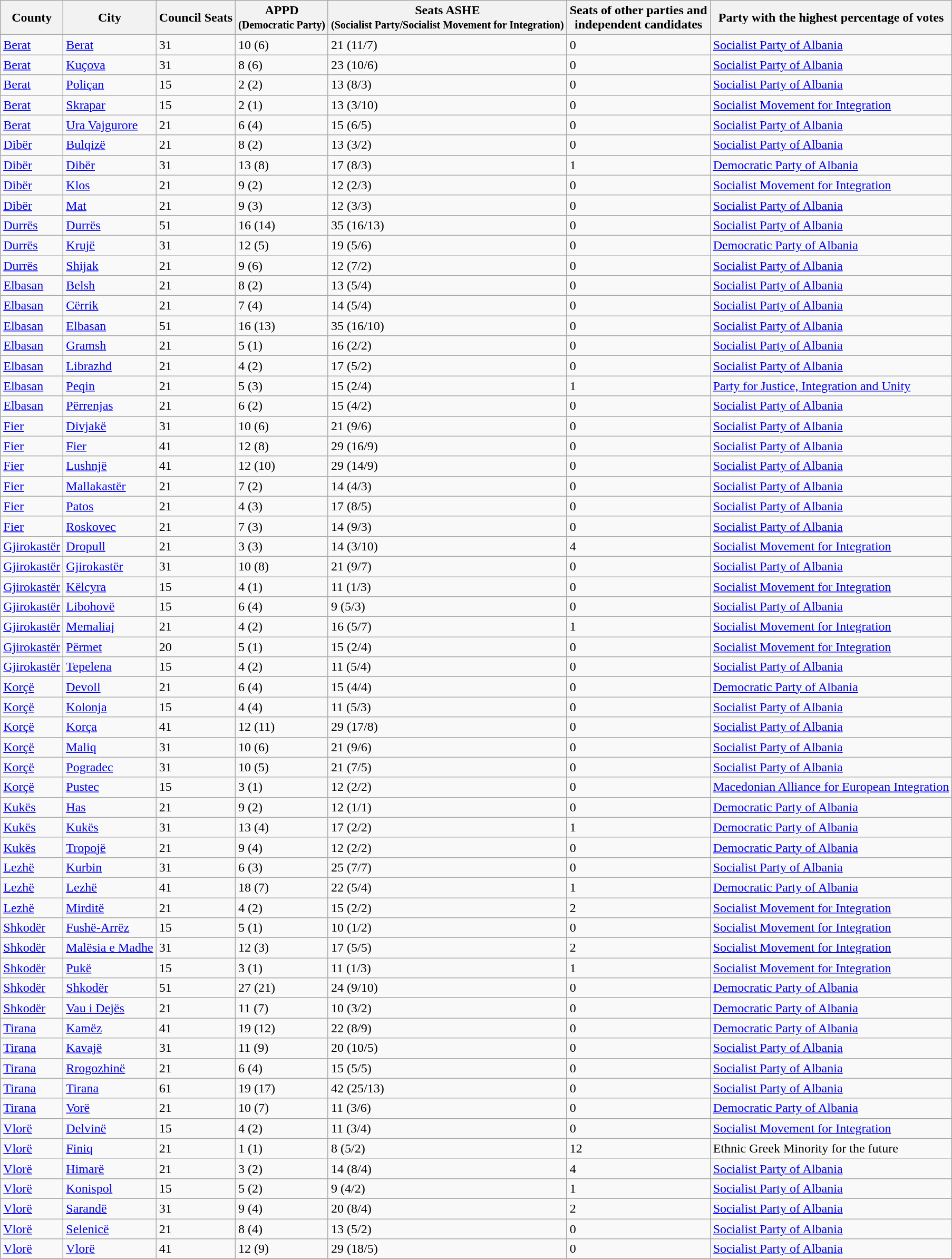<table class="wikitable sortable">
<tr>
<th>County</th>
<th>City</th>
<th>Council Seats</th>
<th>APPD<br><small>(Democratic Party)</small></th>
<th>Seats ASHE<br><small>(Socialist Party/Socialist Movement for Integration)</small></th>
<th>Seats of other parties and<br>independent candidates</th>
<th>Party with the highest percentage of votes</th>
</tr>
<tr>
<td><a href='#'>Berat</a></td>
<td><a href='#'>Berat</a></td>
<td>31</td>
<td>10 (6)</td>
<td class="hintergrundfarbe9">21 (11/7)</td>
<td>0</td>
<td><a href='#'>Socialist Party of Albania</a></td>
</tr>
<tr>
<td><a href='#'>Berat</a></td>
<td><a href='#'>Kuçova</a></td>
<td>31</td>
<td>8 (6)</td>
<td class="hintergrundfarbe9">23 (10/6)</td>
<td>0</td>
<td><a href='#'>Socialist Party of Albania</a></td>
</tr>
<tr>
<td><a href='#'>Berat</a></td>
<td><a href='#'>Poliçan</a></td>
<td>15</td>
<td>2 (2)</td>
<td class="hintergrundfarbe9">13 (8/3)</td>
<td>0</td>
<td><a href='#'>Socialist Party of Albania</a></td>
</tr>
<tr>
<td><a href='#'>Berat</a></td>
<td><a href='#'>Skrapar</a></td>
<td>15</td>
<td>2 (1)</td>
<td class="hintergrundfarbe9">13 (3/10)</td>
<td>0</td>
<td><a href='#'>Socialist Movement for Integration</a></td>
</tr>
<tr>
<td><a href='#'>Berat</a></td>
<td><a href='#'>Ura Vajgurore</a></td>
<td>21</td>
<td>6 (4)</td>
<td class="hintergrundfarbe9">15 (6/5)</td>
<td>0</td>
<td><a href='#'>Socialist Party of Albania</a></td>
</tr>
<tr>
<td><a href='#'>Dibër</a></td>
<td><a href='#'>Bulqizë</a></td>
<td>21</td>
<td>8 (2)</td>
<td class="hintergrundfarbe9">13 (3/2)</td>
<td>0</td>
<td><a href='#'>Socialist Party of Albania</a></td>
</tr>
<tr>
<td><a href='#'>Dibër</a></td>
<td><a href='#'>Dibër</a></td>
<td>31</td>
<td>13 (8)</td>
<td class="hintergrundfarbe9">17 (8/3)</td>
<td>1</td>
<td><a href='#'>Democratic Party of Albania</a></td>
</tr>
<tr>
<td><a href='#'>Dibër</a></td>
<td><a href='#'>Klos</a></td>
<td>21</td>
<td>9 (2)</td>
<td class="hintergrundfarbe9">12 (2/3)</td>
<td>0</td>
<td><a href='#'>Socialist Movement for Integration</a></td>
</tr>
<tr>
<td><a href='#'>Dibër</a></td>
<td><a href='#'>Mat</a></td>
<td>21</td>
<td>9 (3)</td>
<td class="hintergrundfarbe9">12 (3/3)</td>
<td>0</td>
<td><a href='#'>Socialist Party of Albania</a></td>
</tr>
<tr>
<td><a href='#'>Durrës</a></td>
<td><a href='#'>Durrës</a></td>
<td>51</td>
<td>16 (14)</td>
<td class="hintergrundfarbe9">35 (16/13)</td>
<td>0</td>
<td><a href='#'>Socialist Party of Albania</a></td>
</tr>
<tr>
<td><a href='#'>Durrës</a></td>
<td><a href='#'>Krujë</a></td>
<td>31</td>
<td>12 (5)</td>
<td class="hintergrundfarbe9">19 (5/6)</td>
<td>0</td>
<td><a href='#'>Democratic Party of Albania</a></td>
</tr>
<tr>
<td><a href='#'>Durrës</a></td>
<td><a href='#'>Shijak</a></td>
<td>21</td>
<td>9 (6)</td>
<td class="hintergrundfarbe9">12 (7/2)</td>
<td>0</td>
<td><a href='#'>Socialist Party of Albania</a></td>
</tr>
<tr>
<td><a href='#'>Elbasan</a></td>
<td><a href='#'>Belsh</a></td>
<td>21</td>
<td>8 (2)</td>
<td class="hintergrundfarbe9">13 (5/4)</td>
<td>0</td>
<td><a href='#'>Socialist Party of Albania</a></td>
</tr>
<tr>
<td><a href='#'>Elbasan</a></td>
<td><a href='#'>Cërrik</a></td>
<td>21</td>
<td>7 (4)</td>
<td class="hintergrundfarbe9">14 (5/4)</td>
<td>0</td>
<td><a href='#'>Socialist Party of Albania</a></td>
</tr>
<tr>
<td><a href='#'>Elbasan</a></td>
<td><a href='#'>Elbasan</a></td>
<td>51</td>
<td>16 (13)</td>
<td class="hintergrundfarbe9">35 (16/10)</td>
<td>0</td>
<td><a href='#'>Socialist Party of Albania</a></td>
</tr>
<tr>
<td><a href='#'>Elbasan</a></td>
<td><a href='#'>Gramsh</a></td>
<td>21</td>
<td>5 (1)</td>
<td class="hintergrundfarbe9">16 (2/2)</td>
<td>0</td>
<td><a href='#'>Socialist Party of Albania</a></td>
</tr>
<tr>
<td><a href='#'>Elbasan</a></td>
<td><a href='#'>Librazhd</a></td>
<td>21</td>
<td>4 (2)</td>
<td class="hintergrundfarbe9">17 (5/2)</td>
<td>0</td>
<td><a href='#'>Socialist Party of Albania</a></td>
</tr>
<tr>
<td><a href='#'>Elbasan</a></td>
<td><a href='#'>Peqin</a></td>
<td>21</td>
<td>5 (3)</td>
<td class="hintergrundfarbe9">15 (2/4)</td>
<td>1</td>
<td><a href='#'>Party for Justice, Integration and Unity</a></td>
</tr>
<tr>
<td><a href='#'>Elbasan</a></td>
<td><a href='#'>Përrenjas</a></td>
<td>21</td>
<td>6 (2)</td>
<td class="hintergrundfarbe9">15 (4/2)</td>
<td>0</td>
<td><a href='#'>Socialist Party of Albania</a></td>
</tr>
<tr>
<td><a href='#'>Fier</a></td>
<td><a href='#'>Divjakë</a></td>
<td>31</td>
<td>10 (6)</td>
<td class="hintergrundfarbe9">21 (9/6)</td>
<td>0</td>
<td><a href='#'>Socialist Party of Albania</a></td>
</tr>
<tr>
<td><a href='#'>Fier</a></td>
<td><a href='#'>Fier</a></td>
<td>41</td>
<td>12 (8)</td>
<td class="hintergrundfarbe9">29 (16/9)</td>
<td>0</td>
<td><a href='#'>Socialist Party of Albania</a></td>
</tr>
<tr>
<td><a href='#'>Fier</a></td>
<td><a href='#'>Lushnjë</a></td>
<td>41</td>
<td>12 (10)</td>
<td class="hintergrundfarbe9">29 (14/9)</td>
<td>0</td>
<td><a href='#'>Socialist Party of Albania</a></td>
</tr>
<tr>
<td><a href='#'>Fier</a></td>
<td><a href='#'>Mallakastër</a></td>
<td>21</td>
<td>7 (2)</td>
<td class="hintergrundfarbe9">14 (4/3)</td>
<td>0</td>
<td><a href='#'>Socialist Party of Albania</a></td>
</tr>
<tr>
<td><a href='#'>Fier</a></td>
<td><a href='#'>Patos</a></td>
<td>21</td>
<td>4 (3)</td>
<td class="hintergrundfarbe9">17 (8/5)</td>
<td>0</td>
<td><a href='#'>Socialist Party of Albania</a></td>
</tr>
<tr>
<td><a href='#'>Fier</a></td>
<td><a href='#'>Roskovec</a></td>
<td>21</td>
<td>7 (3)</td>
<td class="hintergrundfarbe9">14 (9/3)</td>
<td>0</td>
<td><a href='#'>Socialist Party of Albania</a></td>
</tr>
<tr>
<td><a href='#'>Gjirokastër</a></td>
<td><a href='#'>Dropull</a></td>
<td>21</td>
<td>3 (3)</td>
<td class="hintergrundfarbe9">14 (3/10)</td>
<td>4</td>
<td><a href='#'>Socialist Movement for Integration</a></td>
</tr>
<tr>
<td><a href='#'>Gjirokastër</a></td>
<td><a href='#'>Gjirokastër</a></td>
<td>31</td>
<td>10 (8)</td>
<td class="hintergrundfarbe9">21 (9/7)</td>
<td>0</td>
<td><a href='#'>Socialist Party of Albania</a></td>
</tr>
<tr>
<td><a href='#'>Gjirokastër</a></td>
<td><a href='#'>Këlcyra</a></td>
<td>15</td>
<td>4 (1)</td>
<td class="hintergrundfarbe9">11 (1/3)</td>
<td>0</td>
<td><a href='#'>Socialist Movement for Integration</a></td>
</tr>
<tr>
<td><a href='#'>Gjirokastër</a></td>
<td><a href='#'>Libohovë</a></td>
<td>15</td>
<td>6 (4)</td>
<td class="hintergrundfarbe9">9 (5/3)</td>
<td>0</td>
<td><a href='#'>Socialist Party of Albania</a></td>
</tr>
<tr>
<td><a href='#'>Gjirokastër</a></td>
<td><a href='#'>Memaliaj</a></td>
<td>21</td>
<td>4 (2)</td>
<td class="hintergrundfarbe9">16 (5/7)</td>
<td>1</td>
<td><a href='#'>Socialist Movement for Integration</a></td>
</tr>
<tr>
<td><a href='#'>Gjirokastër</a></td>
<td><a href='#'>Përmet</a></td>
<td>20</td>
<td>5 (1)</td>
<td class="hintergrundfarbe9">15 (2/4)</td>
<td>0</td>
<td><a href='#'>Socialist Movement for Integration</a></td>
</tr>
<tr>
<td><a href='#'>Gjirokastër</a></td>
<td><a href='#'>Tepelena</a></td>
<td>15</td>
<td>4 (2)</td>
<td class="hintergrundfarbe9">11 (5/4)</td>
<td>0</td>
<td><a href='#'>Socialist Party of Albania</a></td>
</tr>
<tr>
<td><a href='#'>Korçë</a></td>
<td><a href='#'>Devoll</a></td>
<td>21</td>
<td>6 (4)</td>
<td class="hintergrundfarbe9">15 (4/4)</td>
<td>0</td>
<td><a href='#'>Democratic Party of Albania</a></td>
</tr>
<tr>
<td><a href='#'>Korçë</a></td>
<td><a href='#'>Kolonja</a></td>
<td>15</td>
<td>4 (4)</td>
<td class="hintergrundfarbe9">11 (5/3)</td>
<td>0</td>
<td><a href='#'>Socialist Party of Albania</a></td>
</tr>
<tr>
<td><a href='#'>Korçë</a></td>
<td><a href='#'>Korça</a></td>
<td>41</td>
<td>12 (11)</td>
<td class="hintergrundfarbe9">29 (17/8)</td>
<td>0</td>
<td><a href='#'>Socialist Party of Albania</a></td>
</tr>
<tr>
<td><a href='#'>Korçë</a></td>
<td><a href='#'>Maliq</a></td>
<td>31</td>
<td>10 (6)</td>
<td class="hintergrundfarbe9">21 (9/6)</td>
<td>0</td>
<td><a href='#'>Socialist Party of Albania</a></td>
</tr>
<tr>
<td><a href='#'>Korçë</a></td>
<td><a href='#'>Pogradec</a></td>
<td>31</td>
<td>10 (5)</td>
<td class="hintergrundfarbe9">21 (7/5)</td>
<td>0</td>
<td><a href='#'>Socialist Party of Albania</a></td>
</tr>
<tr>
<td><a href='#'>Korçë</a></td>
<td><a href='#'>Pustec</a></td>
<td>15</td>
<td>3 (1)</td>
<td class="hintergrundfarbe9">12 (2/2)</td>
<td>0</td>
<td><a href='#'>Macedonian Alliance for European Integration</a></td>
</tr>
<tr>
<td><a href='#'>Kukës</a></td>
<td><a href='#'>Has</a></td>
<td>21</td>
<td>9 (2)</td>
<td class="hintergrundfarbe9">12 (1/1)</td>
<td>0</td>
<td><a href='#'>Democratic Party of Albania</a></td>
</tr>
<tr>
<td><a href='#'>Kukës</a></td>
<td><a href='#'>Kukës</a></td>
<td>31</td>
<td>13 (4)</td>
<td class="hintergrundfarbe9">17 (2/2)</td>
<td>1</td>
<td><a href='#'>Democratic Party of Albania</a></td>
</tr>
<tr>
<td><a href='#'>Kukës</a></td>
<td><a href='#'>Tropojë</a></td>
<td>21</td>
<td>9 (4)</td>
<td class="hintergrundfarbe9">12 (2/2)</td>
<td>0</td>
<td><a href='#'>Democratic Party of Albania</a></td>
</tr>
<tr>
<td><a href='#'>Lezhë</a></td>
<td><a href='#'>Kurbin</a></td>
<td>31</td>
<td>6 (3)</td>
<td class="hintergrundfarbe9">25 (7/7)</td>
<td>0</td>
<td><a href='#'>Socialist Party of Albania</a></td>
</tr>
<tr>
<td><a href='#'>Lezhë</a></td>
<td><a href='#'>Lezhë</a></td>
<td>41</td>
<td>18 (7)</td>
<td class="hintergrundfarbe9">22 (5/4)</td>
<td>1</td>
<td><a href='#'>Democratic Party of Albania</a></td>
</tr>
<tr>
<td><a href='#'>Lezhë</a></td>
<td><a href='#'>Mirditë</a></td>
<td>21</td>
<td>4 (2)</td>
<td class="hintergrundfarbe9">15 (2/2)</td>
<td>2</td>
<td><a href='#'>Socialist Movement for Integration</a></td>
</tr>
<tr>
<td><a href='#'>Shkodër</a></td>
<td><a href='#'>Fushë-Arrëz</a></td>
<td>15</td>
<td>5 (1)</td>
<td class="hintergrundfarbe9">10 (1/2)</td>
<td>0</td>
<td><a href='#'>Socialist Movement for Integration</a></td>
</tr>
<tr>
<td><a href='#'>Shkodër</a></td>
<td><a href='#'>Malësia e Madhe</a></td>
<td>31</td>
<td>12 (3)</td>
<td class="hintergrundfarbe9">17 (5/5)</td>
<td>2</td>
<td><a href='#'>Socialist Movement for Integration</a></td>
</tr>
<tr>
<td><a href='#'>Shkodër</a></td>
<td><a href='#'>Pukë</a></td>
<td>15</td>
<td>3 (1)</td>
<td class="hintergrundfarbe9">11 (1/3)</td>
<td>1</td>
<td><a href='#'>Socialist Movement for Integration</a></td>
</tr>
<tr>
<td><a href='#'>Shkodër</a></td>
<td><a href='#'>Shkodër</a></td>
<td>51</td>
<td class="hintergrundfarbe9">27 (21)</td>
<td>24 (9/10)</td>
<td>0</td>
<td><a href='#'>Democratic Party of Albania</a></td>
</tr>
<tr>
<td><a href='#'>Shkodër</a></td>
<td><a href='#'>Vau i Dejës</a></td>
<td>21</td>
<td class="hintergrundfarbe9">11 (7)</td>
<td>10 (3/2)</td>
<td>0</td>
<td><a href='#'>Democratic Party of Albania</a></td>
</tr>
<tr>
<td><a href='#'>Tirana</a></td>
<td><a href='#'>Kamëz</a></td>
<td>41</td>
<td>19 (12)</td>
<td class="hintergrundfarbe9">22 (8/9)</td>
<td>0</td>
<td><a href='#'>Democratic Party of Albania</a></td>
</tr>
<tr>
<td><a href='#'>Tirana</a></td>
<td><a href='#'>Kavajë</a></td>
<td>31</td>
<td>11 (9)</td>
<td class="hintergrundfarbe9">20 (10/5)</td>
<td>0</td>
<td><a href='#'>Socialist Party of Albania</a></td>
</tr>
<tr>
<td><a href='#'>Tirana</a></td>
<td><a href='#'>Rrogozhinë</a></td>
<td>21</td>
<td>6 (4)</td>
<td class="hintergrundfarbe9">15 (5/5)</td>
<td>0</td>
<td><a href='#'>Socialist Party of Albania</a></td>
</tr>
<tr>
<td><a href='#'>Tirana</a></td>
<td><a href='#'>Tirana</a></td>
<td>61</td>
<td>19 (17)</td>
<td class="hintergrundfarbe9">42 (25/13)</td>
<td>0</td>
<td><a href='#'>Socialist Party of Albania</a></td>
</tr>
<tr>
<td><a href='#'>Tirana</a></td>
<td><a href='#'>Vorë</a></td>
<td>21</td>
<td>10 (7)</td>
<td class="hintergrundfarbe9">11 (3/6)</td>
<td>0</td>
<td><a href='#'>Democratic Party of Albania</a></td>
</tr>
<tr>
<td><a href='#'>Vlorë</a></td>
<td><a href='#'>Delvinë</a></td>
<td>15</td>
<td>4 (2)</td>
<td class="hintergrundfarbe9">11 (3/4)</td>
<td>0</td>
<td><a href='#'>Socialist Movement for Integration</a></td>
</tr>
<tr>
<td><a href='#'>Vlorë</a></td>
<td><a href='#'>Finiq</a></td>
<td>21</td>
<td>1 (1)</td>
<td class="hintergrundfarbe9">8 (5/2)</td>
<td>12</td>
<td>Ethnic Greek Minority for the future</td>
</tr>
<tr>
<td><a href='#'>Vlorë</a></td>
<td><a href='#'>Himarë</a></td>
<td>21</td>
<td>3 (2)</td>
<td class="hintergrundfarbe9">14 (8/4)</td>
<td>4</td>
<td><a href='#'>Socialist Party of Albania</a></td>
</tr>
<tr>
<td><a href='#'>Vlorë</a></td>
<td><a href='#'>Konispol</a></td>
<td>15</td>
<td>5 (2)</td>
<td class="hintergrundfarbe9">9 (4/2)</td>
<td>1</td>
<td><a href='#'>Socialist Party of Albania</a></td>
</tr>
<tr>
<td><a href='#'>Vlorë</a></td>
<td><a href='#'>Sarandë</a></td>
<td>31</td>
<td>9 (4)</td>
<td class="hintergrundfarbe9">20 (8/4)</td>
<td>2</td>
<td><a href='#'>Socialist Party of Albania</a></td>
</tr>
<tr>
<td><a href='#'>Vlorë</a></td>
<td><a href='#'>Selenicë</a></td>
<td>21</td>
<td>8 (4)</td>
<td class="hintergrundfarbe9">13 (5/2)</td>
<td>0</td>
<td><a href='#'>Socialist Party of Albania</a></td>
</tr>
<tr>
<td><a href='#'>Vlorë</a></td>
<td><a href='#'>Vlorë</a></td>
<td>41</td>
<td>12 (9)</td>
<td class="hintergrundfarbe9">29 (18/5)</td>
<td>0</td>
<td><a href='#'>Socialist Party of Albania</a></td>
</tr>
</table>
